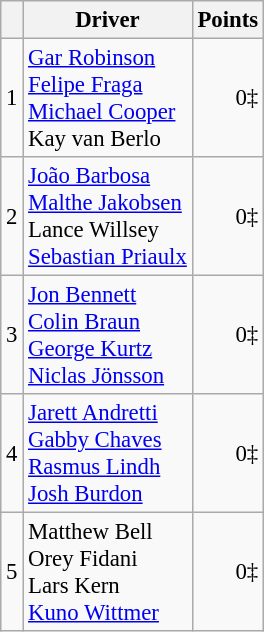<table class="wikitable" style="font-size: 95%;">
<tr>
<th scope="col"></th>
<th scope="col">Driver</th>
<th scope="col">Points</th>
</tr>
<tr>
<td align=center>1</td>
<td> <a href='#'>Gar Robinson</a><br> <a href='#'>Felipe Fraga</a><br> <a href='#'>Michael Cooper</a><br> Kay van Berlo</td>
<td align=right>0‡</td>
</tr>
<tr>
<td align=center>2</td>
<td> <a href='#'>João Barbosa</a><br> <a href='#'>Malthe Jakobsen</a><br> Lance Willsey<br> <a href='#'>Sebastian Priaulx</a></td>
<td align=right>0‡</td>
</tr>
<tr>
<td align=center>3</td>
<td> <a href='#'>Jon Bennett</a><br> <a href='#'>Colin Braun</a><br> <a href='#'>George Kurtz</a><br> <a href='#'>Niclas Jönsson</a></td>
<td align=right>0‡</td>
</tr>
<tr>
<td align=center>4</td>
<td> <a href='#'>Jarett Andretti</a><br> <a href='#'>Gabby Chaves</a><br> <a href='#'>Rasmus Lindh</a><br> <a href='#'>Josh Burdon</a></td>
<td align=right>0‡</td>
</tr>
<tr>
<td align=center>5</td>
<td> Matthew Bell<br> Orey Fidani<br> Lars Kern<br> <a href='#'>Kuno Wittmer</a></td>
<td align=right>0‡</td>
</tr>
</table>
